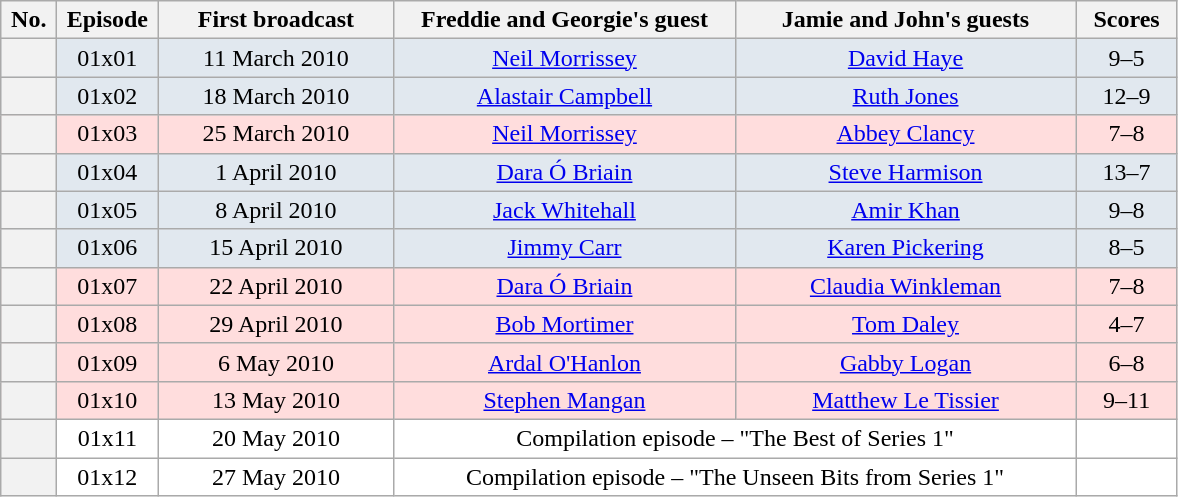<table class="wikitable plainrowheaders"  style="text-align:center;">
<tr>
<th scope"col" style="width:30px;">No.</th>
<th scope"col" style="width:60px;">Episode</th>
<th scope"col" style="width:150px;">First broadcast</th>
<th scope"col" style="width:220px;">Freddie and Georgie's guest</th>
<th scope"col" style="width:220px;">Jamie and John's guests</th>
<th scope"col" style="width:60px;">Scores</th>
</tr>
<tr style="background:#e1e8ef;">
<th scope="row"></th>
<td>01x01</td>
<td>11 March 2010</td>
<td><a href='#'>Neil Morrissey</a></td>
<td><a href='#'>David Haye</a></td>
<td>9–5</td>
</tr>
<tr style="background:#e1e8ef;">
<th scope="row"></th>
<td>01x02</td>
<td>18 March 2010</td>
<td><a href='#'>Alastair Campbell</a></td>
<td><a href='#'>Ruth Jones</a></td>
<td>12–9</td>
</tr>
<tr style="background:#fdd;">
<th scope="row"></th>
<td>01x03</td>
<td>25 March 2010</td>
<td><a href='#'>Neil Morrissey</a></td>
<td><a href='#'>Abbey Clancy</a></td>
<td>7–8</td>
</tr>
<tr style="background:#e1e8ef;">
<th scope="row"></th>
<td>01x04</td>
<td>1 April 2010</td>
<td><a href='#'>Dara Ó Briain</a></td>
<td><a href='#'>Steve Harmison</a></td>
<td>13–7</td>
</tr>
<tr style="background:#e1e8ef;">
<th scope="row"></th>
<td>01x05</td>
<td>8 April 2010</td>
<td><a href='#'>Jack Whitehall</a></td>
<td><a href='#'>Amir Khan</a></td>
<td>9–8</td>
</tr>
<tr style="background:#e1e8ef;">
<th scope="row"></th>
<td>01x06</td>
<td>15 April 2010</td>
<td><a href='#'>Jimmy Carr</a></td>
<td><a href='#'>Karen Pickering</a></td>
<td>8–5</td>
</tr>
<tr style="background:#fdd;">
<th scope="row"></th>
<td>01x07</td>
<td>22 April 2010</td>
<td><a href='#'>Dara Ó Briain</a></td>
<td><a href='#'>Claudia Winkleman</a></td>
<td>7–8</td>
</tr>
<tr style="background:#fdd;">
<th scope="row"></th>
<td>01x08</td>
<td>29 April 2010</td>
<td><a href='#'>Bob Mortimer</a></td>
<td><a href='#'>Tom Daley</a></td>
<td>4–7</td>
</tr>
<tr style="background:#fdd;">
<th scope="row"></th>
<td>01x09</td>
<td>6 May 2010</td>
<td><a href='#'>Ardal O'Hanlon</a></td>
<td><a href='#'>Gabby Logan</a></td>
<td>6–8</td>
</tr>
<tr style="background:#fdd;">
<th scope="row"></th>
<td>01x10</td>
<td>13 May 2010</td>
<td><a href='#'>Stephen Mangan</a></td>
<td><a href='#'>Matthew Le Tissier</a></td>
<td>9–11</td>
</tr>
<tr style="background:#fff;">
<th scope="row"></th>
<td>01x11</td>
<td>20 May 2010</td>
<td colspan="2">Compilation episode – "The Best of Series 1"</td>
<td></td>
</tr>
<tr style="background:#fff;">
<th scope="row"></th>
<td>01x12</td>
<td>27 May 2010</td>
<td colspan="2">Compilation episode – "The Unseen Bits from Series 1"</td>
<td></td>
</tr>
</table>
